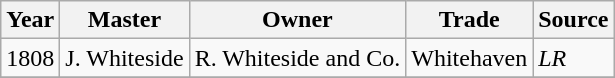<table class=" wikitable">
<tr>
<th>Year</th>
<th>Master</th>
<th>Owner</th>
<th>Trade</th>
<th>Source</th>
</tr>
<tr>
<td>1808</td>
<td>J. Whiteside</td>
<td>R. Whiteside and Co.</td>
<td>Whitehaven</td>
<td><em>LR</em></td>
</tr>
<tr>
</tr>
</table>
